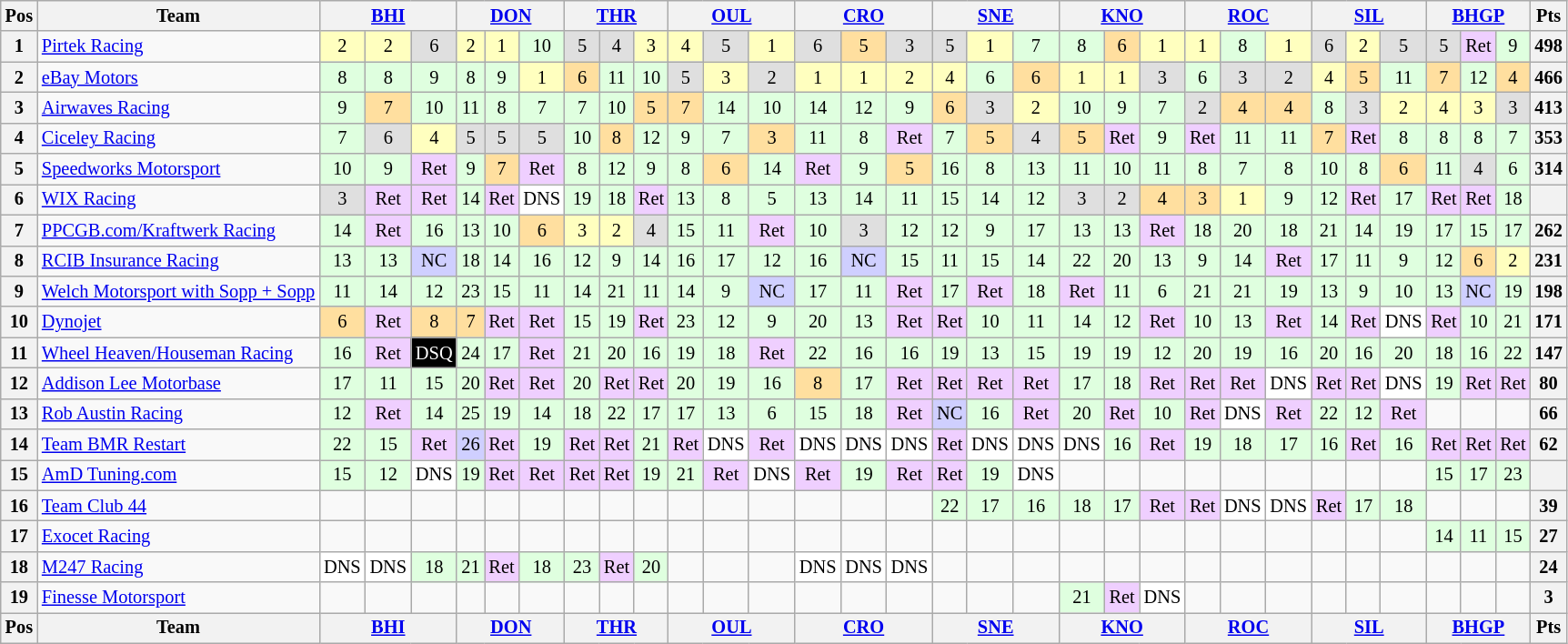<table class="wikitable" style="font-size: 85%; text-align: center;">
<tr valign="top">
<th valign="middle">Pos</th>
<th valign="middle">Team</th>
<th colspan="3"><a href='#'>BHI</a></th>
<th colspan="3"><a href='#'>DON</a></th>
<th colspan="3"><a href='#'>THR</a></th>
<th colspan="3"><a href='#'>OUL</a></th>
<th colspan="3"><a href='#'>CRO</a></th>
<th colspan="3"><a href='#'>SNE</a></th>
<th colspan="3"><a href='#'>KNO</a></th>
<th colspan="3"><a href='#'>ROC</a></th>
<th colspan="3"><a href='#'>SIL</a></th>
<th colspan="3"><a href='#'>BHGP</a></th>
<th valign=middle>Pts</th>
</tr>
<tr>
<th>1</th>
<td align=left><a href='#'>Pirtek Racing</a></td>
<td style="background:#ffffbf;">2</td>
<td style="background:#ffffbf;">2</td>
<td style="background:#dfdfdf;">6</td>
<td style="background:#ffffbf;">2</td>
<td style="background:#ffffbf;">1</td>
<td style="background:#dfffdf;">10</td>
<td style="background:#dfdfdf;">5</td>
<td style="background:#dfdfdf;">4</td>
<td style="background:#ffffbf;">3</td>
<td style="background:#ffffbf;">4</td>
<td style="background:#dfdfdf;">5</td>
<td style="background:#ffffbf;">1</td>
<td style="background:#dfdfdf;">6</td>
<td style="background:#ffdf9f;">5</td>
<td style="background:#dfdfdf;">3</td>
<td style="background:#dfdfdf;">5</td>
<td style="background:#ffffbf;">1</td>
<td style="background:#dfffdf;">7</td>
<td style="background:#dfffdf;">8</td>
<td style="background:#ffdf9f;">6</td>
<td style="background:#ffffbf;">1</td>
<td style="background:#ffffbf;">1</td>
<td style="background:#dfffdf;">8</td>
<td style="background:#ffffbf;">1</td>
<td style="background:#dfdfdf;">6</td>
<td style="background:#ffffbf;">2</td>
<td style="background:#dfdfdf;">5</td>
<td style="background:#dfdfdf;">5</td>
<td style="background:#efcfff;">Ret</td>
<td style="background:#dfffdf;">9</td>
<th>498</th>
</tr>
<tr>
<th>2</th>
<td align=left><a href='#'>eBay Motors</a></td>
<td style="background:#dfffdf;">8</td>
<td style="background:#dfffdf;">8</td>
<td style="background:#dfffdf;">9</td>
<td style="background:#dfffdf;">8</td>
<td style="background:#dfffdf;">9</td>
<td style="background:#ffffbf;">1</td>
<td style="background:#ffdf9f;">6</td>
<td style="background:#dfffdf;">11</td>
<td style="background:#dfffdf;">10</td>
<td style="background:#dfdfdf;">5</td>
<td style="background:#ffffbf;">3</td>
<td style="background:#dfdfdf;">2</td>
<td style="background:#ffffbf;">1</td>
<td style="background:#ffffbf;">1</td>
<td style="background:#ffffbf;">2</td>
<td style="background:#ffffbf;">4</td>
<td style="background:#dfffdf;">6</td>
<td style="background:#ffdf9f;">6</td>
<td style="background:#ffffbf;">1</td>
<td style="background:#ffffbf;">1</td>
<td style="background:#dfdfdf;">3</td>
<td style="background:#dfffdf;">6</td>
<td style="background:#dfdfdf;">3</td>
<td style="background:#dfdfdf;">2</td>
<td style="background:#ffffbf;">4</td>
<td style="background:#ffdf9f;">5</td>
<td style="background:#dfffdf;">11</td>
<td style="background:#ffdf9f;">7</td>
<td style="background:#dfffdf;">12</td>
<td style="background:#ffdf9f;">4</td>
<th>466</th>
</tr>
<tr>
<th>3</th>
<td align=left><a href='#'>Airwaves Racing</a></td>
<td style="background:#dfffdf;">9</td>
<td style="background:#ffdf9f;">7</td>
<td style="background:#dfffdf;">10</td>
<td style="background:#dfffdf;">11</td>
<td style="background:#dfffdf;">8</td>
<td style="background:#dfffdf;">7</td>
<td style="background:#dfffdf;">7</td>
<td style="background:#dfffdf;">10</td>
<td style="background:#ffdf9f;">5</td>
<td style="background:#ffdf9f;">7</td>
<td style="background:#dfffdf;">14</td>
<td style="background:#dfffdf;">10</td>
<td style="background:#dfffdf;">14</td>
<td style="background:#dfffdf;">12</td>
<td style="background:#dfffdf;">9</td>
<td style="background:#ffdf9f;">6</td>
<td style="background:#dfdfdf;">3</td>
<td style="background:#ffffbf;">2</td>
<td style="background:#dfffdf;">10</td>
<td style="background:#dfffdf;">9</td>
<td style="background:#dfffdf;">7</td>
<td style="background:#dfdfdf;">2</td>
<td style="background:#ffdf9f;">4</td>
<td style="background:#ffdf9f;">4</td>
<td style="background:#dfffdf;">8</td>
<td style="background:#dfdfdf;">3</td>
<td style="background:#ffffbf;">2</td>
<td style="background:#ffffbf;">4</td>
<td style="background:#ffffbf;">3</td>
<td style="background:#dfdfdf;">3</td>
<th>413</th>
</tr>
<tr>
<th>4</th>
<td align=left><a href='#'>Ciceley Racing</a></td>
<td style="background:#dfffdf;">7</td>
<td style="background:#dfdfdf;">6</td>
<td style="background:#ffffbf;">4</td>
<td style="background:#dfdfdf;">5</td>
<td style="background:#dfdfdf;">5</td>
<td style="background:#dfdfdf;">5</td>
<td style="background:#dfffdf;">10</td>
<td style="background:#ffdf9f;">8</td>
<td style="background:#dfffdf;">12</td>
<td style="background:#dfffdf;">9</td>
<td style="background:#dfffdf;">7</td>
<td style="background:#ffdf9f;">3</td>
<td style="background:#dfffdf;">11</td>
<td style="background:#dfffdf;">8</td>
<td style="background:#efcfff;">Ret</td>
<td style="background:#dfffdf;">7</td>
<td style="background:#ffdf9f;">5</td>
<td style="background:#dfdfdf;">4</td>
<td style="background:#ffdf9f;">5</td>
<td style="background:#efcfff;">Ret</td>
<td style="background:#dfffdf;">9</td>
<td style="background:#efcfff;">Ret</td>
<td style="background:#dfffdf;">11</td>
<td style="background:#dfffdf;">11</td>
<td style="background:#ffdf9f;">7</td>
<td style="background:#efcfff;">Ret</td>
<td style="background:#dfffdf;">8</td>
<td style="background:#dfffdf;">8</td>
<td style="background:#dfffdf;">8</td>
<td style="background:#dfffdf;">7</td>
<th>353</th>
</tr>
<tr>
<th>5</th>
<td align=left><a href='#'>Speedworks Motorsport</a></td>
<td style="background:#dfffdf;">10</td>
<td style="background:#dfffdf;">9</td>
<td style="background:#efcfff;">Ret</td>
<td style="background:#dfffdf;">9</td>
<td style="background:#ffdf9f;">7</td>
<td style="background:#efcfff;">Ret</td>
<td style="background:#dfffdf;">8</td>
<td style="background:#dfffdf;">12</td>
<td style="background:#dfffdf;">9</td>
<td style="background:#dfffdf;">8</td>
<td style="background:#ffdf9f;">6</td>
<td style="background:#dfffdf;">14</td>
<td style="background:#efcfff;">Ret</td>
<td style="background:#dfffdf;">9</td>
<td style="background:#ffdf9f;">5</td>
<td style="background:#dfffdf;">16</td>
<td style="background:#dfffdf;">8</td>
<td style="background:#dfffdf;">13</td>
<td style="background:#dfffdf;">11</td>
<td style="background:#dfffdf;">10</td>
<td style="background:#dfffdf;">11</td>
<td style="background:#dfffdf;">8</td>
<td style="background:#dfffdf;">7</td>
<td style="background:#dfffdf;">8</td>
<td style="background:#dfffdf;">10</td>
<td style="background:#dfffdf;">8</td>
<td style="background:#ffdf9f;">6</td>
<td style="background:#dfffdf;">11</td>
<td style="background:#dfdfdf;">4</td>
<td style="background:#dfffdf;">6</td>
<th>314</th>
</tr>
<tr>
<th>6</th>
<td align=left><a href='#'>WIX Racing</a></td>
<td style="background:#dfdfdf;">3</td>
<td style="background:#efcfff;">Ret</td>
<td style="background:#efcfff;">Ret</td>
<td style="background:#dfffdf;">14</td>
<td style="background:#efcfff;">Ret</td>
<td style="background:#ffffff;">DNS</td>
<td style="background:#dfffdf;">19</td>
<td style="background:#dfffdf;">18</td>
<td style="background:#efcfff;">Ret</td>
<td style="background:#dfffdf;">13</td>
<td style="background:#dfffdf;">8</td>
<td style="background:#dfffdf;">5</td>
<td style="background:#dfffdf;">13</td>
<td style="background:#dfffdf;">14</td>
<td style="background:#dfffdf;">11</td>
<td style="background:#dfffdf;">15</td>
<td style="background:#dfffdf;">14</td>
<td style="background:#dfffdf;">12</td>
<td style="background:#dfdfdf;">3</td>
<td style="background:#dfdfdf;">2</td>
<td style="background:#ffdf9f;">4</td>
<td style="background:#ffdf9f;">3</td>
<td style="background:#ffffbf;">1</td>
<td style="background:#dfffdf;">9</td>
<td style="background:#dfffdf;">12</td>
<td style="background:#efcfff;">Ret</td>
<td style="background:#dfffdf;">17</td>
<td style="background:#efcfff;">Ret</td>
<td style="background:#efcfff;">Ret</td>
<td style="background:#dfffdf;">18</td>
<th></th>
</tr>
<tr>
<th>7</th>
<td align=left><a href='#'>PPCGB.com/Kraftwerk Racing</a></td>
<td style="background:#dfffdf;">14</td>
<td style="background:#efcfff;">Ret</td>
<td style="background:#dfffdf;">16</td>
<td style="background:#dfffdf;">13</td>
<td style="background:#dfffdf;">10</td>
<td style="background:#ffdf9f;">6</td>
<td style="background:#ffffbf;">3</td>
<td style="background:#ffffbf;">2</td>
<td style="background:#dfdfdf;">4</td>
<td style="background:#dfffdf;">15</td>
<td style="background:#dfffdf;">11</td>
<td style="background:#efcfff;">Ret</td>
<td style="background:#dfffdf;">10</td>
<td style="background:#dfdfdf;">3</td>
<td style="background:#dfffdf;">12</td>
<td style="background:#dfffdf;">12</td>
<td style="background:#dfffdf;">9</td>
<td style="background:#dfffdf;">17</td>
<td style="background:#dfffdf;">13</td>
<td style="background:#dfffdf;">13</td>
<td style="background:#efcfff;">Ret</td>
<td style="background:#dfffdf;">18</td>
<td style="background:#dfffdf;">20</td>
<td style="background:#dfffdf;">18</td>
<td style="background:#dfffdf;">21</td>
<td style="background:#dfffdf;">14</td>
<td style="background:#dfffdf;">19</td>
<td style="background:#dfffdf;">17</td>
<td style="background:#dfffdf;">15</td>
<td style="background:#dfffdf;">17</td>
<th>262</th>
</tr>
<tr>
<th>8</th>
<td align=left><a href='#'>RCIB Insurance Racing</a></td>
<td style="background:#dfffdf;">13</td>
<td style="background:#dfffdf;">13</td>
<td style="background:#cfcfff;">NC</td>
<td style="background:#dfffdf;">18</td>
<td style="background:#dfffdf;">14</td>
<td style="background:#dfffdf;">16</td>
<td style="background:#dfffdf;">12</td>
<td style="background:#dfffdf;">9</td>
<td style="background:#dfffdf;">14</td>
<td style="background:#dfffdf;">16</td>
<td style="background:#dfffdf;">17</td>
<td style="background:#dfffdf;">12</td>
<td style="background:#dfffdf;">16</td>
<td style="background:#cfcfff;">NC</td>
<td style="background:#dfffdf;">15</td>
<td style="background:#dfffdf;">11</td>
<td style="background:#dfffdf;">15</td>
<td style="background:#dfffdf;">14</td>
<td style="background:#dfffdf;">22</td>
<td style="background:#dfffdf;">20</td>
<td style="background:#dfffdf;">13</td>
<td style="background:#dfffdf;">9</td>
<td style="background:#dfffdf;">14</td>
<td style="background:#efcfff;">Ret</td>
<td style="background:#dfffdf;">17</td>
<td style="background:#dfffdf;">11</td>
<td style="background:#dfffdf;">9</td>
<td style="background:#dfffdf;">12</td>
<td style="background:#ffdf9f;">6</td>
<td style="background:#ffffbf;">2</td>
<th>231</th>
</tr>
<tr>
<th>9</th>
<td align=left nowrap><a href='#'>Welch Motorsport with Sopp + Sopp</a></td>
<td style="background:#dfffdf;">11</td>
<td style="background:#dfffdf;">14</td>
<td style="background:#dfffdf;">12</td>
<td style="background:#dfffdf;">23</td>
<td style="background:#dfffdf;">15</td>
<td style="background:#dfffdf;">11</td>
<td style="background:#dfffdf;">14</td>
<td style="background:#dfffdf;">21</td>
<td style="background:#dfffdf;">11</td>
<td style="background:#dfffdf;">14</td>
<td style="background:#dfffdf;">9</td>
<td style="background:#cfcfff;">NC</td>
<td style="background:#dfffdf;">17</td>
<td style="background:#dfffdf;">11</td>
<td style="background:#efcfff;">Ret</td>
<td style="background:#dfffdf;">17</td>
<td style="background:#efcfff;">Ret</td>
<td style="background:#dfffdf;">18</td>
<td style="background:#efcfff;">Ret</td>
<td style="background:#dfffdf;">11</td>
<td style="background:#dfffdf;">6</td>
<td style="background:#dfffdf;">21</td>
<td style="background:#dfffdf;">21</td>
<td style="background:#dfffdf;">19</td>
<td style="background:#dfffdf;">13</td>
<td style="background:#dfffdf;">9</td>
<td style="background:#dfffdf;">10</td>
<td style="background:#dfffdf;">13</td>
<td style="background:#cfcfff;">NC</td>
<td style="background:#dfffdf;">19</td>
<th>198</th>
</tr>
<tr>
<th>10</th>
<td align=left><a href='#'>Dynojet</a></td>
<td style="background:#ffdf9f;">6</td>
<td style="background:#efcfff;">Ret</td>
<td style="background:#ffdf9f;">8</td>
<td style="background:#ffdf9f;">7</td>
<td style="background:#efcfff;">Ret</td>
<td style="background:#efcfff;">Ret</td>
<td style="background:#dfffdf;">15</td>
<td style="background:#dfffdf;">19</td>
<td style="background:#efcfff;">Ret</td>
<td style="background:#dfffdf;">23</td>
<td style="background:#dfffdf;">12</td>
<td style="background:#dfffdf;">9</td>
<td style="background:#dfffdf;">20</td>
<td style="background:#dfffdf;">13</td>
<td style="background:#efcfff;">Ret</td>
<td style="background:#efcfff;">Ret</td>
<td style="background:#dfffdf;">10</td>
<td style="background:#dfffdf;">11</td>
<td style="background:#dfffdf;">14</td>
<td style="background:#dfffdf;">12</td>
<td style="background:#efcfff;">Ret</td>
<td style="background:#dfffdf;">10</td>
<td style="background:#dfffdf;">13</td>
<td style="background:#efcfff;">Ret</td>
<td style="background:#dfffdf;">14</td>
<td style="background:#efcfff;">Ret</td>
<td style="background:#ffffff;">DNS</td>
<td style="background:#efcfff;">Ret</td>
<td style="background:#dfffdf;">10</td>
<td style="background:#dfffdf;">21</td>
<th>171</th>
</tr>
<tr>
<th>11</th>
<td align=left><a href='#'>Wheel Heaven/Houseman Racing</a></td>
<td style="background:#dfffdf;">16</td>
<td style="background:#efcfff;">Ret</td>
<td style="background:#000000; color:white;">DSQ</td>
<td style="background:#dfffdf;">24</td>
<td style="background:#dfffdf;">17</td>
<td style="background:#efcfff;">Ret</td>
<td style="background:#dfffdf;">21</td>
<td style="background:#dfffdf;">20</td>
<td style="background:#dfffdf;">16</td>
<td style="background:#dfffdf;">19</td>
<td style="background:#dfffdf;">18</td>
<td style="background:#efcfff;">Ret</td>
<td style="background:#dfffdf;">22</td>
<td style="background:#dfffdf;">16</td>
<td style="background:#dfffdf;">16</td>
<td style="background:#dfffdf;">19</td>
<td style="background:#dfffdf;">13</td>
<td style="background:#dfffdf;">15</td>
<td style="background:#dfffdf;">19</td>
<td style="background:#dfffdf;">19</td>
<td style="background:#dfffdf;">12</td>
<td style="background:#dfffdf;">20</td>
<td style="background:#dfffdf;">19</td>
<td style="background:#dfffdf;">16</td>
<td style="background:#dfffdf;">20</td>
<td style="background:#dfffdf;">16</td>
<td style="background:#dfffdf;">20</td>
<td style="background:#dfffdf;">18</td>
<td style="background:#dfffdf;">16</td>
<td style="background:#dfffdf;">22</td>
<th>147</th>
</tr>
<tr>
<th>12</th>
<td align=left><a href='#'>Addison Lee Motorbase</a></td>
<td style="background:#dfffdf;">17</td>
<td style="background:#dfffdf;">11</td>
<td style="background:#dfffdf;">15</td>
<td style="background:#dfffdf;">20</td>
<td style="background:#efcfff;">Ret</td>
<td style="background:#efcfff;">Ret</td>
<td style="background:#dfffdf;">20</td>
<td style="background:#efcfff;">Ret</td>
<td style="background:#efcfff;">Ret</td>
<td style="background:#dfffdf;">20</td>
<td style="background:#dfffdf;">19</td>
<td style="background:#dfffdf;">16</td>
<td style="background:#ffdf9f;">8</td>
<td style="background:#dfffdf;">17</td>
<td style="background:#efcfff;">Ret</td>
<td style="background:#efcfff;">Ret</td>
<td style="background:#efcfff;">Ret</td>
<td style="background:#efcfff;">Ret</td>
<td style="background:#dfffdf;">17</td>
<td style="background:#dfffdf;">18</td>
<td style="background:#efcfff;">Ret</td>
<td style="background:#efcfff;">Ret</td>
<td style="background:#efcfff;">Ret</td>
<td style="background:#ffffff;">DNS</td>
<td style="background:#efcfff;">Ret</td>
<td style="background:#efcfff;">Ret</td>
<td style="background:#ffffff;">DNS</td>
<td style="background:#dfffdf;">19</td>
<td style="background:#efcfff;">Ret</td>
<td style="background:#efcfff;">Ret</td>
<th>80</th>
</tr>
<tr>
<th>13</th>
<td align=left><a href='#'>Rob Austin Racing</a></td>
<td style="background:#dfffdf;">12</td>
<td style="background:#efcfff;">Ret</td>
<td style="background:#dfffdf;">14</td>
<td style="background:#dfffdf;">25</td>
<td style="background:#dfffdf;">19</td>
<td style="background:#dfffdf;">14</td>
<td style="background:#dfffdf;">18</td>
<td style="background:#dfffdf;">22</td>
<td style="background:#dfffdf;">17</td>
<td style="background:#dfffdf;">17</td>
<td style="background:#dfffdf;">13</td>
<td style="background:#dfffdf;">6</td>
<td style="background:#dfffdf;">15</td>
<td style="background:#dfffdf;">18</td>
<td style="background:#efcfff;">Ret</td>
<td style="background:#cfcfff;">NC</td>
<td style="background:#dfffdf;">16</td>
<td style="background:#efcfff;">Ret</td>
<td style="background:#dfffdf;">20</td>
<td style="background:#efcfff;">Ret</td>
<td style="background:#dfffdf;">10</td>
<td style="background:#efcfff;">Ret</td>
<td style="background:#ffffff;">DNS</td>
<td style="background:#efcfff;">Ret</td>
<td style="background:#dfffdf;">22</td>
<td style="background:#dfffdf;">12</td>
<td style="background:#efcfff;">Ret</td>
<td></td>
<td></td>
<td></td>
<th>66</th>
</tr>
<tr>
<th>14</th>
<td align=left><a href='#'>Team BMR Restart</a></td>
<td style="background:#dfffdf;">22</td>
<td style="background:#dfffdf;">15</td>
<td style="background:#efcfff;">Ret</td>
<td style="background:#cfcfff;">26</td>
<td style="background:#efcfff;">Ret</td>
<td style="background:#dfffdf;">19</td>
<td style="background:#efcfff;">Ret</td>
<td style="background:#efcfff;">Ret</td>
<td style="background:#dfffdf;">21</td>
<td style="background:#efcfff;">Ret</td>
<td style="background:#ffffff;">DNS</td>
<td style="background:#efcfff;">Ret</td>
<td style="background:#ffffff;">DNS</td>
<td style="background:#ffffff;">DNS</td>
<td style="background:#ffffff;">DNS</td>
<td style="background:#efcfff;">Ret</td>
<td style="background:#ffffff;">DNS</td>
<td style="background:#ffffff;">DNS</td>
<td style="background:#ffffff;">DNS</td>
<td style="background:#dfffdf;">16</td>
<td style="background:#efcfff;">Ret</td>
<td style="background:#dfffdf;">19</td>
<td style="background:#dfffdf;">18</td>
<td style="background:#dfffdf;">17</td>
<td style="background:#dfffdf;">16</td>
<td style="background:#efcfff;">Ret</td>
<td style="background:#dfffdf;">16</td>
<td style="background:#efcfff;">Ret</td>
<td style="background:#efcfff;">Ret</td>
<td style="background:#efcfff;">Ret</td>
<th>62</th>
</tr>
<tr>
<th>15</th>
<td align=left><a href='#'>AmD Tuning.com</a></td>
<td style="background:#dfffdf;">15</td>
<td style="background:#dfffdf;">12</td>
<td style="background:#ffffff;">DNS</td>
<td style="background:#dfffdf;">19</td>
<td style="background:#efcfff;">Ret</td>
<td style="background:#efcfff;">Ret</td>
<td style="background:#efcfff;">Ret</td>
<td style="background:#efcfff;">Ret</td>
<td style="background:#dfffdf;">19</td>
<td style="background:#dfffdf;">21</td>
<td style="background:#efcfff;">Ret</td>
<td style="background:#ffffff;">DNS</td>
<td style="background:#efcfff;">Ret</td>
<td style="background:#dfffdf;">19</td>
<td style="background:#efcfff;">Ret</td>
<td style="background:#efcfff;">Ret</td>
<td style="background:#dfffdf;">19</td>
<td style="background:#ffffff;">DNS</td>
<td></td>
<td></td>
<td></td>
<td></td>
<td></td>
<td></td>
<td></td>
<td></td>
<td></td>
<td style="background:#dfffdf;">15</td>
<td style="background:#dfffdf;">17</td>
<td style="background:#dfffdf;">23</td>
<th></th>
</tr>
<tr>
<th>16</th>
<td align=left><a href='#'>Team Club 44</a></td>
<td></td>
<td></td>
<td></td>
<td></td>
<td></td>
<td></td>
<td></td>
<td></td>
<td></td>
<td></td>
<td></td>
<td></td>
<td></td>
<td></td>
<td></td>
<td style="background:#dfffdf;">22</td>
<td style="background:#dfffdf;">17</td>
<td style="background:#dfffdf;">16</td>
<td style="background:#dfffdf;">18</td>
<td style="background:#dfffdf;">17</td>
<td style="background:#efcfff;">Ret</td>
<td style="background:#efcfff;">Ret</td>
<td style="background:#ffffff;">DNS</td>
<td style="background:#ffffff;">DNS</td>
<td style="background:#efcfff;">Ret</td>
<td style="background:#dfffdf;">17</td>
<td style="background:#dfffdf;">18</td>
<td></td>
<td></td>
<td></td>
<th>39</th>
</tr>
<tr>
<th>17</th>
<td align=left><a href='#'>Exocet Racing</a></td>
<td></td>
<td></td>
<td></td>
<td></td>
<td></td>
<td></td>
<td></td>
<td></td>
<td></td>
<td></td>
<td></td>
<td></td>
<td></td>
<td></td>
<td></td>
<td></td>
<td></td>
<td></td>
<td></td>
<td></td>
<td></td>
<td></td>
<td></td>
<td></td>
<td></td>
<td></td>
<td></td>
<td style="background:#dfffdf;">14</td>
<td style="background:#dfffdf;">11</td>
<td style="background:#dfffdf;">15</td>
<th>27</th>
</tr>
<tr>
<th>18</th>
<td align=left><a href='#'>M247 Racing</a></td>
<td style="background:#ffffff;">DNS</td>
<td style="background:#ffffff;">DNS</td>
<td style="background:#dfffdf;">18</td>
<td style="background:#dfffdf;">21</td>
<td style="background:#efcfff;">Ret</td>
<td style="background:#dfffdf;">18</td>
<td style="background:#dfffdf;">23</td>
<td style="background:#efcfff;">Ret</td>
<td style="background:#dfffdf;">20</td>
<td></td>
<td></td>
<td></td>
<td style="background:#ffffff;">DNS</td>
<td style="background:#ffffff;">DNS</td>
<td style="background:#ffffff;">DNS</td>
<td></td>
<td></td>
<td></td>
<td></td>
<td></td>
<td></td>
<td></td>
<td></td>
<td></td>
<td></td>
<td></td>
<td></td>
<td></td>
<td></td>
<td></td>
<th>24</th>
</tr>
<tr>
<th>19</th>
<td align=left><a href='#'>Finesse Motorsport</a></td>
<td></td>
<td></td>
<td></td>
<td></td>
<td></td>
<td></td>
<td></td>
<td></td>
<td></td>
<td></td>
<td></td>
<td></td>
<td></td>
<td></td>
<td></td>
<td></td>
<td></td>
<td></td>
<td style="background:#dfffdf;">21</td>
<td style="background:#efcfff;">Ret</td>
<td style="background:#ffffff;">DNS</td>
<td></td>
<td></td>
<td></td>
<td></td>
<td></td>
<td></td>
<td></td>
<td></td>
<td></td>
<th>3</th>
</tr>
<tr valign="top">
<th valign="middle">Pos</th>
<th valign="middle">Team</th>
<th colspan="3"><a href='#'>BHI</a></th>
<th colspan="3"><a href='#'>DON</a></th>
<th colspan="3"><a href='#'>THR</a></th>
<th colspan="3"><a href='#'>OUL</a></th>
<th colspan="3"><a href='#'>CRO</a></th>
<th colspan="3"><a href='#'>SNE</a></th>
<th colspan="3"><a href='#'>KNO</a></th>
<th colspan="3"><a href='#'>ROC</a></th>
<th colspan="3"><a href='#'>SIL</a></th>
<th colspan="3"><a href='#'>BHGP</a></th>
<th valign=middle>Pts</th>
</tr>
</table>
